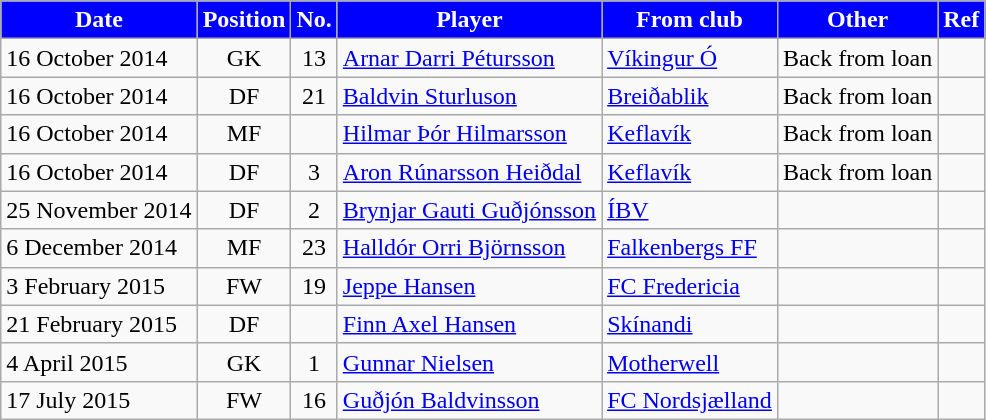<table class="wikitable sortable">
<tr>
<th style="background:#0000FF; color:white;"><strong>Date</strong></th>
<th style="background:#0000FF; color:white;"><strong>Position</strong></th>
<th style="background:#0000FF; color:white;"><strong>No.</strong></th>
<th style="background:#0000FF; color:white;"><strong>Player</strong></th>
<th style="background:#0000FF; color:white;"><strong>From club</strong></th>
<th style="background:#0000FF; color:white;"><strong>Other</strong></th>
<th style="background:#0000FF; color:white;"><strong>Ref</strong></th>
</tr>
<tr>
<td>16 October 2014</td>
<td style="text-align:center;">GK</td>
<td style="text-align:center;">13</td>
<td style="text-align:left;"> <a href='#'>Arnar Darri Pétursson</a></td>
<td style="text-align:left;"> <a href='#'>Víkingur Ó</a></td>
<td style="text-align:center;">Back from loan</td>
<td></td>
</tr>
<tr>
<td>16 October 2014</td>
<td style="text-align:center;">DF</td>
<td style="text-align:center;">21</td>
<td style="text-align:left;"> <a href='#'>Baldvin Sturluson</a></td>
<td style="text-align:left;"> <a href='#'>Breiðablik</a></td>
<td style="text-align:center;">Back from loan</td>
<td></td>
</tr>
<tr>
<td>16 October 2014</td>
<td style="text-align:center;">MF</td>
<td style="text-align:center;"></td>
<td style="text-align:left;"> <a href='#'>Hilmar Þór Hilmarsson</a></td>
<td style="text-align:left;"> <a href='#'>Keflavík</a></td>
<td style="text-align:center;">Back from loan</td>
<td></td>
</tr>
<tr>
<td>16 October 2014</td>
<td style="text-align:center;">DF</td>
<td style="text-align:center;">3</td>
<td style="text-align:left;"> <a href='#'>Aron Rúnarsson Heiðdal</a></td>
<td style="text-align:left;"> <a href='#'>Keflavík</a></td>
<td style="text-align:center;">Back from loan</td>
<td></td>
</tr>
<tr>
<td>25 November 2014</td>
<td style="text-align:center;">DF</td>
<td style="text-align:center;">2</td>
<td style="text-align:left;"> <a href='#'>Brynjar Gauti Guðjónsson</a></td>
<td style="text-align:left;"> <a href='#'>ÍBV</a></td>
<td style="text-align:center;"></td>
<td></td>
</tr>
<tr>
<td>6 December 2014</td>
<td style="text-align:center;">MF</td>
<td style="text-align:center;">23</td>
<td style="text-align:left;"> <a href='#'>Halldór Orri Björnsson</a></td>
<td style="text-align:left;"> <a href='#'>Falkenbergs FF</a></td>
<td style="text-align:center;"></td>
<td></td>
</tr>
<tr>
<td>3 February 2015</td>
<td style="text-align:center;">FW</td>
<td style="text-align:center;">19</td>
<td style="text-align:left;"> <a href='#'>Jeppe Hansen</a></td>
<td style="text-align:left;"> <a href='#'>FC Fredericia</a></td>
<td style="text-align:center;"></td>
<td></td>
</tr>
<tr>
<td>21 February 2015</td>
<td style="text-align:center;">DF</td>
<td style="text-align:center;"></td>
<td style="text-align:left;"> <a href='#'>Finn Axel Hansen</a></td>
<td style="text-align:left;"> <a href='#'>Skínandi</a></td>
<td style="text-align:center;"></td>
<td></td>
</tr>
<tr>
<td>4 April 2015</td>
<td style="text-align:center;">GK</td>
<td style="text-align:center;">1</td>
<td style="text-align:left;"> <a href='#'>Gunnar Nielsen</a></td>
<td style="text-align:left;"> <a href='#'>Motherwell</a></td>
<td style="text-align:center;"></td>
<td></td>
</tr>
<tr>
<td>17 July 2015</td>
<td style="text-align:center;">FW</td>
<td style="text-align:center;">16</td>
<td style="text-align:left;"> <a href='#'>Guðjón Baldvinsson</a></td>
<td style="text-align:left;"> <a href='#'>FC Nordsjælland</a></td>
<td style="text-align:center;"></td>
<td></td>
</tr>
</table>
